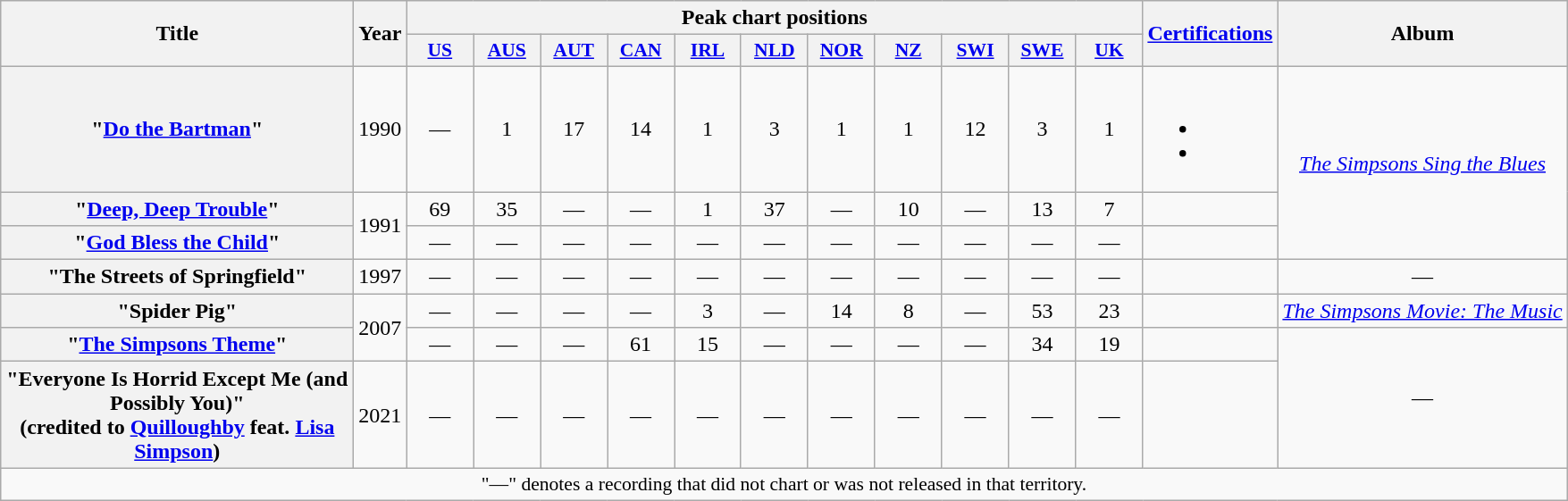<table class="wikitable plainrowheaders" style="text-align:center;" border="1">
<tr>
<th scope="col" rowspan="2" style="width:16em;">Title</th>
<th scope="col" rowspan="2">Year</th>
<th scope="col" colspan="11">Peak chart positions</th>
<th scope="col" rowspan="2"><a href='#'>Certifications</a></th>
<th scope="col" rowspan="2">Album</th>
</tr>
<tr>
<th style="width:3em;font-size:90%;"><a href='#'>US</a><br></th>
<th style="width:3em;font-size:90%;"><a href='#'>AUS</a><br></th>
<th style="width:3em;font-size:90%;"><a href='#'>AUT</a><br></th>
<th style="width:3em;font-size:90%;"><a href='#'>CAN</a><br></th>
<th style="width:3em;font-size:90%;"><a href='#'>IRL</a><br></th>
<th style="width:3em;font-size:90%"><a href='#'>NLD</a><br></th>
<th style="width:3em;font-size:90%"><a href='#'>NOR</a><br></th>
<th style="width:3em;font-size:90%;"><a href='#'>NZ</a><br></th>
<th style="width:3em;font-size:90%;"><a href='#'>SWI</a><br></th>
<th style="width:3em;font-size:90%;"><a href='#'>SWE</a><br></th>
<th style="width:3em;font-size:90%;"><a href='#'>UK</a><br></th>
</tr>
<tr>
<th scope="row">"<a href='#'>Do the Bartman</a>"</th>
<td>1990</td>
<td align="center">—</td>
<td align="center">1</td>
<td align="center">17</td>
<td align="center">14</td>
<td align="center">1</td>
<td align="center">3</td>
<td align="center">1</td>
<td align="center">1</td>
<td align="center">12</td>
<td align="center">3</td>
<td align="center">1</td>
<td><br><ul><li></li><li></li></ul></td>
<td rowspan="3"><em><a href='#'>The Simpsons Sing the Blues</a></em></td>
</tr>
<tr>
<th scope="row">"<a href='#'>Deep, Deep Trouble</a>"</th>
<td rowspan="2">1991</td>
<td align="center">69</td>
<td align="center">35</td>
<td align="center">—</td>
<td align="center">—</td>
<td align="center">1</td>
<td align="center">37</td>
<td align="center">—</td>
<td align="center">10</td>
<td align="center">—</td>
<td align="center">13</td>
<td align="center">7</td>
<td></td>
</tr>
<tr>
<th scope="row">"<a href='#'>God Bless the Child</a>"</th>
<td align="center">—</td>
<td align="center">—</td>
<td align="center">—</td>
<td align="center">—</td>
<td align="center">—</td>
<td align="center">—</td>
<td align="center">—</td>
<td align="center">—</td>
<td align="center">—</td>
<td align="center">—</td>
<td align="center">—</td>
<td></td>
</tr>
<tr>
<th scope="row">"The Streets of Springfield"</th>
<td>1997</td>
<td align="center">—</td>
<td align="center">—</td>
<td align="center">—</td>
<td align="center">—</td>
<td align="center">—</td>
<td align="center">—</td>
<td align="center">—</td>
<td align="center">—</td>
<td align="center">—</td>
<td align="center">—</td>
<td align="center">—</td>
<td></td>
<td>—</td>
</tr>
<tr>
<th scope="row">"Spider Pig"</th>
<td rowspan="2">2007</td>
<td align="center">—</td>
<td align="center">—</td>
<td align="center">—</td>
<td align="center">—</td>
<td align="center">3</td>
<td align="center">—</td>
<td align="center">14</td>
<td align="center">8</td>
<td align="center">—</td>
<td align="center">53</td>
<td align="center">23</td>
<td></td>
<td><em><a href='#'>The Simpsons Movie: The Music</a></em></td>
</tr>
<tr>
<th scope="row">"<a href='#'>The Simpsons Theme</a>"</th>
<td align="center">—</td>
<td align="center">—</td>
<td align="center">—</td>
<td align="center">61</td>
<td align="center">15</td>
<td align="center">—</td>
<td align="center">—</td>
<td align="center">—</td>
<td align="center">—</td>
<td align="center">34</td>
<td align="center">19</td>
<td></td>
<td rowspan="2">—</td>
</tr>
<tr>
<th scope="row">"Everyone Is Horrid Except Me (and Possibly You)"<br>(credited to <a href='#'>Quilloughby</a> feat. <a href='#'>Lisa Simpson</a>)</th>
<td>2021</td>
<td align="center">—</td>
<td align="center">—</td>
<td align="center">—</td>
<td align="center">—</td>
<td align="center">—</td>
<td align="center">—</td>
<td align="center">—</td>
<td align="center">—</td>
<td align="center">—</td>
<td align="center">—</td>
<td align="center">—</td>
<td></td>
</tr>
<tr>
<td colspan="15" style="font-size:90%">"—" denotes a recording that did not chart or was not released in that territory.</td>
</tr>
</table>
